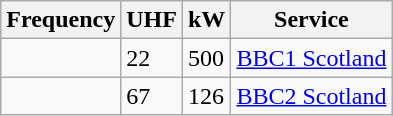<table class="wikitable sortable">
<tr>
<th>Frequency</th>
<th>UHF</th>
<th>kW</th>
<th>Service</th>
</tr>
<tr>
<td></td>
<td>22</td>
<td>500</td>
<td><a href='#'>BBC1 Scotland</a></td>
</tr>
<tr>
<td></td>
<td>67</td>
<td>126</td>
<td><a href='#'>BBC2 Scotland</a></td>
</tr>
</table>
